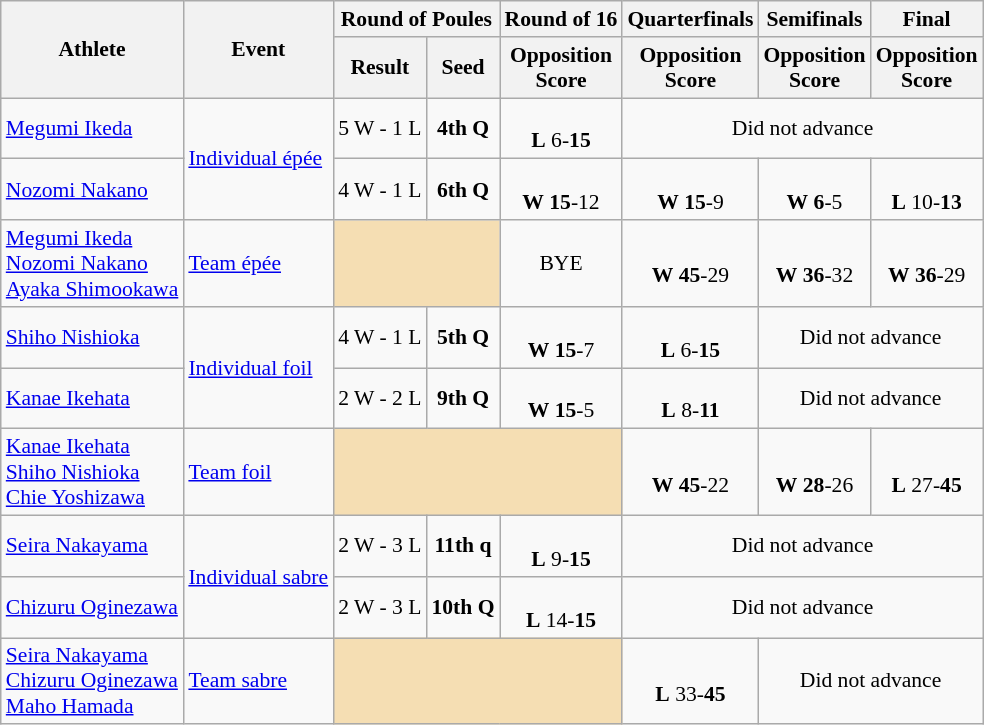<table class="wikitable" bder="1" style="font-size:90%">
<tr>
<th rowspan=2>Athlete</th>
<th rowspan=2>Event</th>
<th colspan=2>Round of Poules</th>
<th>Round of 16</th>
<th>Quarterfinals</th>
<th>Semifinals</th>
<th>Final</th>
</tr>
<tr>
<th>Result</th>
<th>Seed</th>
<th>Opposition<br>Score</th>
<th>Opposition<br>Score</th>
<th>Opposition<br>Score</th>
<th>Opposition<br>Score</th>
</tr>
<tr>
<td><a href='#'>Megumi Ikeda</a></td>
<td rowspan=2><a href='#'>Individual épée</a></td>
<td align=center>5 W - 1 L</td>
<td align=center><strong>4th Q</strong></td>
<td align=center><br><strong>L</strong> 6-<strong>15</strong></td>
<td style="text-align:center;" colspan="7">Did not advance</td>
</tr>
<tr>
<td><a href='#'>Nozomi Nakano</a></td>
<td align=center>4 W - 1 L</td>
<td align=center><strong>6th Q</strong></td>
<td align=center><br><strong>W</strong> <strong>15</strong>-12</td>
<td align=center><br><strong>W</strong> <strong>15</strong>-9</td>
<td align=center><br><strong>W</strong> <strong>6</strong>-5</td>
<td align=center><br><strong>L</strong> 10-<strong>13</strong><br></td>
</tr>
<tr>
<td><a href='#'>Megumi Ikeda</a><br><a href='#'>Nozomi Nakano</a><br><a href='#'>Ayaka Shimookawa</a></td>
<td><a href='#'>Team épée</a></td>
<td bgcolor=wheat colspan=2></td>
<td align=center>BYE</td>
<td align=center><br><strong>W</strong> <strong>45</strong>-29</td>
<td align=center><br><strong>W</strong> <strong>36</strong>-32</td>
<td align=center><br><strong>W</strong> <strong>36</strong>-29<br></td>
</tr>
<tr>
<td><a href='#'>Shiho Nishioka</a></td>
<td rowspan=2><a href='#'>Individual foil</a></td>
<td align=center>4 W - 1 L</td>
<td align=center><strong>5th Q</strong></td>
<td align=center><br><strong>W</strong> <strong>15</strong>-7</td>
<td align=center><br><strong>L</strong> 6-<strong>15</strong></td>
<td style="text-align:center;" colspan="7">Did not advance</td>
</tr>
<tr>
<td><a href='#'>Kanae Ikehata</a></td>
<td align=center>2 W - 2 L</td>
<td align=center><strong>9th Q</strong></td>
<td align=center><br><strong>W</strong> <strong>15</strong>-5</td>
<td align=center><br><strong>L</strong> 8-<strong>11</strong></td>
<td style="text-align:center;" colspan="7">Did not advance</td>
</tr>
<tr>
<td><a href='#'>Kanae Ikehata</a><br><a href='#'>Shiho Nishioka</a><br><a href='#'>Chie Yoshizawa</a></td>
<td><a href='#'>Team foil</a></td>
<td bgcolor=wheat colspan=3></td>
<td align=center><br><strong>W</strong> <strong>45</strong>-22</td>
<td align=center><br><strong>W</strong> <strong>28</strong>-26</td>
<td align=center><br><strong>L</strong> 27-<strong>45</strong><br></td>
</tr>
<tr>
<td><a href='#'>Seira Nakayama</a></td>
<td rowspan=2><a href='#'>Individual sabre</a></td>
<td align=center>2 W - 3 L</td>
<td align=center><strong>11th q</strong></td>
<td align=center><br><strong>L</strong> 9-<strong>15</strong></td>
<td style="text-align:center;" colspan="7">Did not advance</td>
</tr>
<tr>
<td><a href='#'>Chizuru Oginezawa</a></td>
<td align=center>2 W - 3 L</td>
<td align=center><strong>10th Q</strong></td>
<td align=center><br><strong>L</strong> 14-<strong>15</strong></td>
<td style="text-align:center;" colspan="7">Did not advance</td>
</tr>
<tr>
<td><a href='#'>Seira Nakayama</a><br><a href='#'>Chizuru Oginezawa</a><br><a href='#'>Maho Hamada</a></td>
<td><a href='#'>Team sabre</a></td>
<td bgcolor=wheat colspan=3></td>
<td align=center><br><strong>L</strong> 33-<strong>45</strong></td>
<td style="text-align:center;" colspan="7">Did not advance</td>
</tr>
</table>
